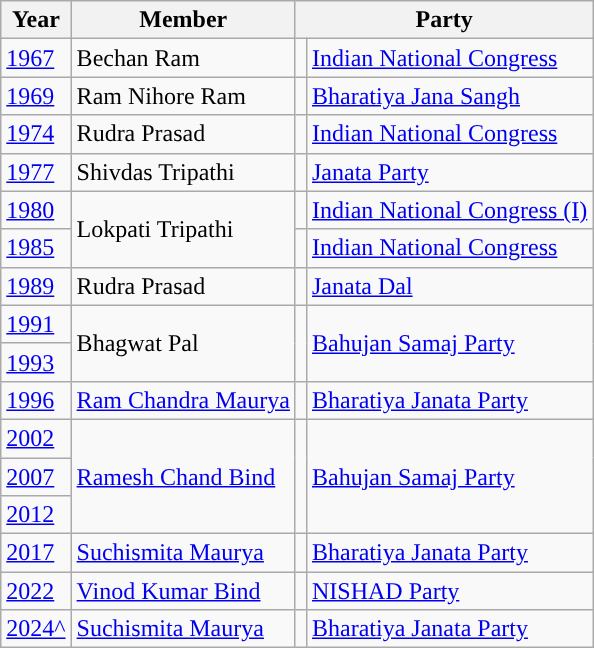<table class="wikitable">
<tr>
<th>Year</th>
<th>Member</th>
<th colspan="2">Party</th>
</tr>
<tr>
<td><a href='#'>1967</a></td>
<td>Bechan Ram</td>
<td style="background-color: "></td>
<td><a href='#'>Indian National Congress</a></td>
</tr>
<tr>
<td><a href='#'>1969</a></td>
<td>Ram Nihore Ram</td>
<td style="background-color: "></td>
<td><a href='#'>Bharatiya Jana Sangh</a></td>
</tr>
<tr>
<td><a href='#'>1974</a></td>
<td>Rudra Prasad</td>
<td style="background-color: "></td>
<td><a href='#'>Indian National Congress</a></td>
</tr>
<tr>
<td><a href='#'>1977</a></td>
<td>Shivdas Tripathi</td>
<td style="background-color: "></td>
<td><a href='#'>Janata Party</a></td>
</tr>
<tr>
<td><a href='#'>1980</a></td>
<td rowspan="2">Lokpati Tripathi</td>
<td style="background-color: "></td>
<td><a href='#'>Indian National Congress (I)</a></td>
</tr>
<tr>
<td><a href='#'>1985</a></td>
<td style="background-color: "></td>
<td><a href='#'>Indian National Congress</a></td>
</tr>
<tr>
<td><a href='#'>1989</a></td>
<td>Rudra Prasad</td>
<td style="background-color: "></td>
<td><a href='#'>Janata Dal</a></td>
</tr>
<tr>
<td><a href='#'>1991</a></td>
<td rowspan="2">Bhagwat Pal</td>
<td rowspan="2" style="background-color: "></td>
<td rowspan="2"><a href='#'>Bahujan Samaj Party</a></td>
</tr>
<tr>
<td><a href='#'>1993</a></td>
</tr>
<tr>
<td><a href='#'>1996</a></td>
<td><a href='#'>Ram Chandra Maurya</a></td>
<td style="background-color: "></td>
<td><a href='#'>Bharatiya Janata Party</a></td>
</tr>
<tr>
<td><a href='#'>2002</a></td>
<td rowspan="3"><a href='#'>Ramesh Chand Bind</a></td>
<td rowspan="3" style="background-color: "></td>
<td rowspan="3"><a href='#'>Bahujan Samaj Party</a></td>
</tr>
<tr>
<td><a href='#'>2007</a></td>
</tr>
<tr>
<td><a href='#'>2012</a></td>
</tr>
<tr>
<td><a href='#'>2017</a></td>
<td><a href='#'>Suchismita Maurya</a></td>
<td style="background-color: "></td>
<td><a href='#'>Bharatiya Janata Party</a></td>
</tr>
<tr>
<td><a href='#'>2022</a></td>
<td><a href='#'>Vinod Kumar Bind</a></td>
<td style="background-color: "></td>
<td><a href='#'>NISHAD Party</a></td>
</tr>
<tr>
<td><a href='#'>2024^</a></td>
<td><a href='#'>Suchismita Maurya</a></td>
<td style="background-color: "></td>
<td><a href='#'>Bharatiya Janata Party</a></td>
</tr>
</table>
